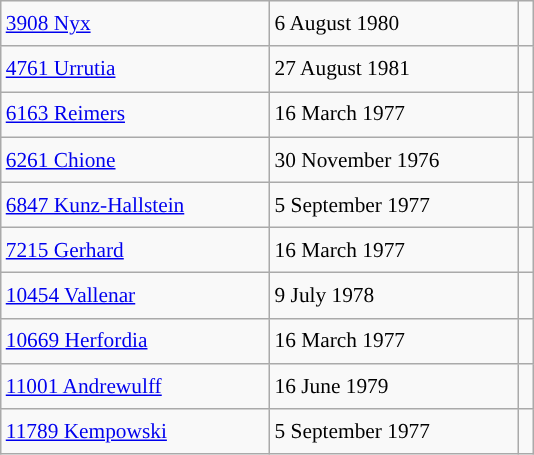<table class="wikitable" style="font-size: 89%; float: left; width: 25em; margin-right: 1em; line-height: 1.65em !important; height: 270px;">
<tr>
<td><a href='#'>3908 Nyx</a></td>
<td>6 August 1980</td>
<td></td>
</tr>
<tr>
<td><a href='#'>4761 Urrutia</a></td>
<td>27 August 1981</td>
<td></td>
</tr>
<tr>
<td><a href='#'>6163 Reimers</a></td>
<td>16 March 1977</td>
<td></td>
</tr>
<tr>
<td><a href='#'>6261 Chione</a></td>
<td>30 November 1976</td>
<td></td>
</tr>
<tr>
<td><a href='#'>6847 Kunz-Hallstein</a></td>
<td>5 September 1977</td>
<td></td>
</tr>
<tr>
<td><a href='#'>7215 Gerhard</a></td>
<td>16 March 1977</td>
<td></td>
</tr>
<tr>
<td><a href='#'>10454 Vallenar</a></td>
<td>9 July 1978</td>
<td></td>
</tr>
<tr>
<td><a href='#'>10669 Herfordia</a></td>
<td>16 March 1977</td>
<td></td>
</tr>
<tr>
<td><a href='#'>11001 Andrewulff</a></td>
<td>16 June 1979</td>
<td></td>
</tr>
<tr>
<td><a href='#'>11789 Kempowski</a></td>
<td>5 September 1977</td>
<td></td>
</tr>
</table>
